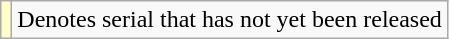<table class="wikitable">
<tr>
<td style="background:#ffc;"></td>
<td>Denotes serial that has not yet been released</td>
</tr>
</table>
